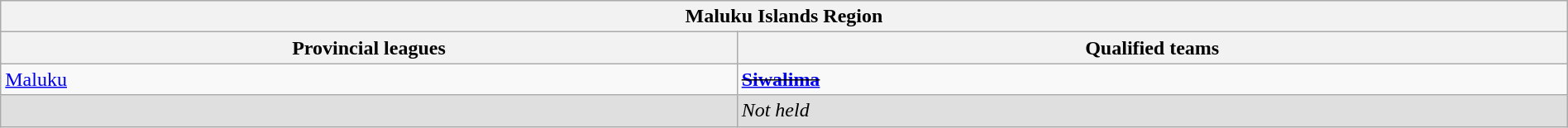<table class="wikitable sortable" style="width:100%;">
<tr>
<th colspan="2"><strong>Maluku Islands Region</strong></th>
</tr>
<tr>
<th style="width:47%;">Provincial leagues</th>
<th style="width:53%;">Qualified teams</th>
</tr>
<tr>
<td> <a href='#'>Maluku</a></td>
<td><s><strong><a href='#'>Siwalima</a></strong></s></td>
</tr>
<tr bgcolor="#DFDFDF">
<td></td>
<td><em>Not held</em></td>
</tr>
</table>
